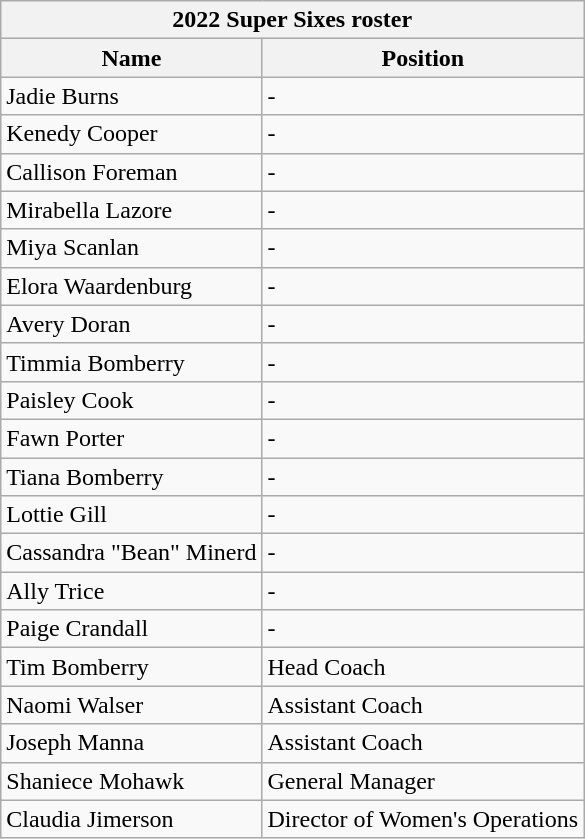<table class="wikitable collapsible collapsed">
<tr>
<th colspan="2">2022 Super Sixes roster</th>
</tr>
<tr>
<th>Name</th>
<th>Position</th>
</tr>
<tr>
<td>Jadie Burns</td>
<td>-</td>
</tr>
<tr>
<td>Kenedy Cooper</td>
<td>-</td>
</tr>
<tr>
<td>Callison Foreman</td>
<td>-</td>
</tr>
<tr>
<td>Mirabella Lazore</td>
<td>-</td>
</tr>
<tr>
<td>Miya Scanlan</td>
<td>-</td>
</tr>
<tr>
<td>Elora Waardenburg</td>
<td>-</td>
</tr>
<tr>
<td>Avery Doran</td>
<td>-</td>
</tr>
<tr>
<td>Timmia Bomberry</td>
<td>-</td>
</tr>
<tr>
<td>Paisley Cook</td>
<td>-</td>
</tr>
<tr>
<td>Fawn Porter</td>
<td>-</td>
</tr>
<tr>
<td>Tiana Bomberry</td>
<td>-</td>
</tr>
<tr>
<td>Lottie Gill</td>
<td>-</td>
</tr>
<tr>
<td>Cassandra "Bean" Minerd</td>
<td>-</td>
</tr>
<tr>
<td>Ally Trice</td>
<td>-</td>
</tr>
<tr>
<td>Paige Crandall</td>
<td>-</td>
</tr>
<tr>
<td>Tim Bomberry</td>
<td>Head Coach</td>
</tr>
<tr>
<td>Naomi Walser</td>
<td>Assistant Coach</td>
</tr>
<tr>
<td>Joseph Manna</td>
<td>Assistant Coach</td>
</tr>
<tr>
<td>Shaniece Mohawk</td>
<td>General Manager</td>
</tr>
<tr>
<td>Claudia Jimerson</td>
<td>Director of Women's Operations</td>
</tr>
</table>
